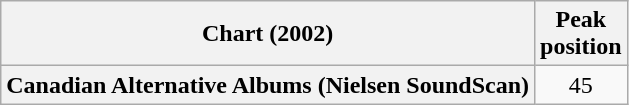<table class="wikitable plainrowheaders" style="text-align:center">
<tr>
<th scope="col">Chart (2002)</th>
<th scope="col">Peak<br>position</th>
</tr>
<tr>
<th scope="row">Canadian Alternative Albums (Nielsen SoundScan)</th>
<td>45</td>
</tr>
</table>
